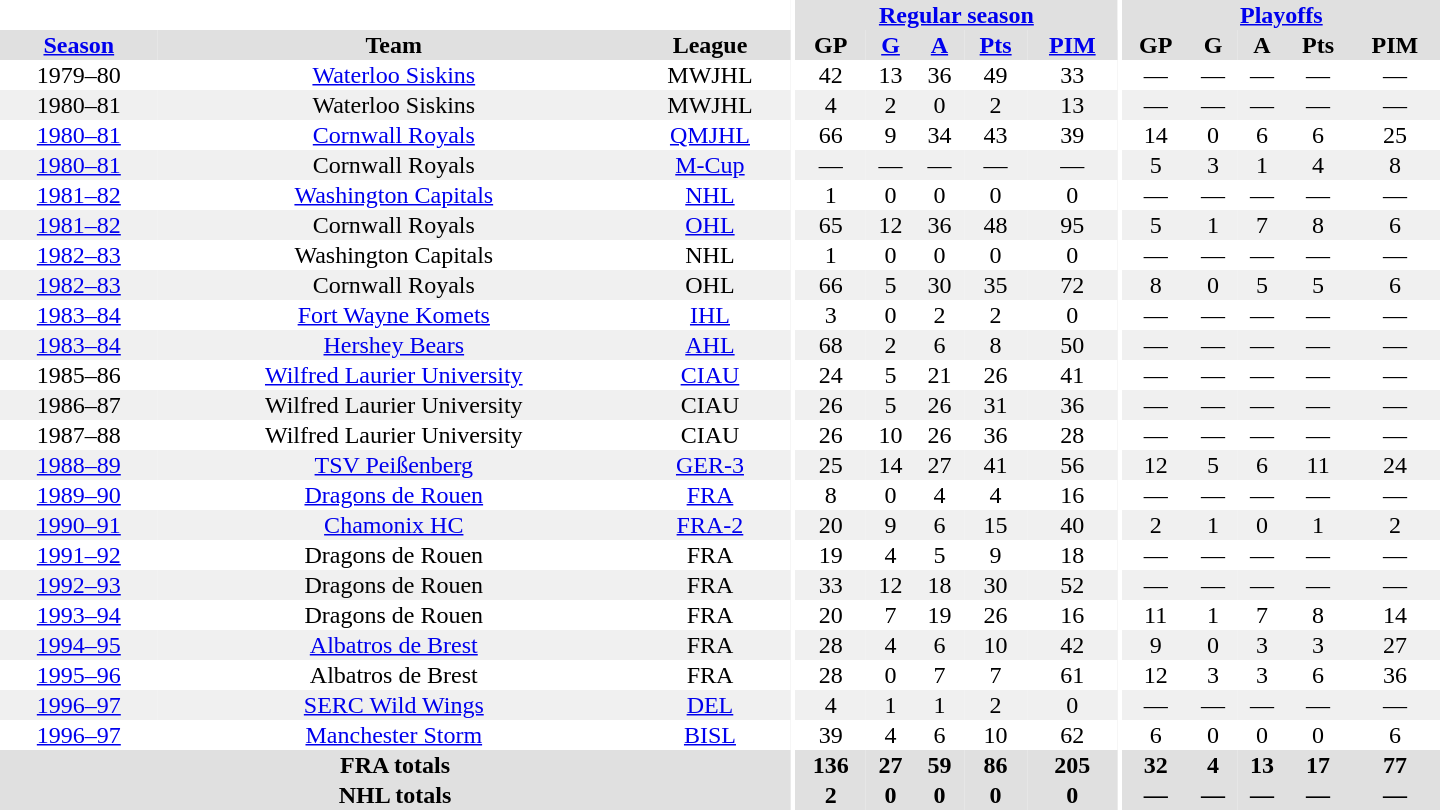<table border="0" cellpadding="1" cellspacing="0" style="text-align:center; width:60em">
<tr bgcolor="#e0e0e0">
<th colspan="3" bgcolor="#ffffff"></th>
<th rowspan="100" bgcolor="#ffffff"></th>
<th colspan="5"><a href='#'>Regular season</a></th>
<th rowspan="100" bgcolor="#ffffff"></th>
<th colspan="5"><a href='#'>Playoffs</a></th>
</tr>
<tr bgcolor="#e0e0e0">
<th><a href='#'>Season</a></th>
<th>Team</th>
<th>League</th>
<th>GP</th>
<th><a href='#'>G</a></th>
<th><a href='#'>A</a></th>
<th><a href='#'>Pts</a></th>
<th><a href='#'>PIM</a></th>
<th>GP</th>
<th>G</th>
<th>A</th>
<th>Pts</th>
<th>PIM</th>
</tr>
<tr>
<td>1979–80</td>
<td><a href='#'>Waterloo Siskins</a></td>
<td>MWJHL</td>
<td>42</td>
<td>13</td>
<td>36</td>
<td>49</td>
<td>33</td>
<td>—</td>
<td>—</td>
<td>—</td>
<td>—</td>
<td>—</td>
</tr>
<tr bgcolor="#f0f0f0">
<td>1980–81</td>
<td>Waterloo Siskins</td>
<td>MWJHL</td>
<td>4</td>
<td>2</td>
<td>0</td>
<td>2</td>
<td>13</td>
<td>—</td>
<td>—</td>
<td>—</td>
<td>—</td>
<td>—</td>
</tr>
<tr>
<td><a href='#'>1980–81</a></td>
<td><a href='#'>Cornwall Royals</a></td>
<td><a href='#'>QMJHL</a></td>
<td>66</td>
<td>9</td>
<td>34</td>
<td>43</td>
<td>39</td>
<td>14</td>
<td>0</td>
<td>6</td>
<td>6</td>
<td>25</td>
</tr>
<tr bgcolor="#f0f0f0">
<td><a href='#'>1980–81</a></td>
<td>Cornwall Royals</td>
<td><a href='#'>M-Cup</a></td>
<td>—</td>
<td>—</td>
<td>—</td>
<td>—</td>
<td>—</td>
<td>5</td>
<td>3</td>
<td>1</td>
<td>4</td>
<td>8</td>
</tr>
<tr>
<td><a href='#'>1981–82</a></td>
<td><a href='#'>Washington Capitals</a></td>
<td><a href='#'>NHL</a></td>
<td>1</td>
<td>0</td>
<td>0</td>
<td>0</td>
<td>0</td>
<td>—</td>
<td>—</td>
<td>—</td>
<td>—</td>
<td>—</td>
</tr>
<tr bgcolor="#f0f0f0">
<td><a href='#'>1981–82</a></td>
<td>Cornwall Royals</td>
<td><a href='#'>OHL</a></td>
<td>65</td>
<td>12</td>
<td>36</td>
<td>48</td>
<td>95</td>
<td>5</td>
<td>1</td>
<td>7</td>
<td>8</td>
<td>6</td>
</tr>
<tr>
<td><a href='#'>1982–83</a></td>
<td>Washington Capitals</td>
<td>NHL</td>
<td>1</td>
<td>0</td>
<td>0</td>
<td>0</td>
<td>0</td>
<td>—</td>
<td>—</td>
<td>—</td>
<td>—</td>
<td>—</td>
</tr>
<tr bgcolor="#f0f0f0">
<td><a href='#'>1982–83</a></td>
<td>Cornwall Royals</td>
<td>OHL</td>
<td>66</td>
<td>5</td>
<td>30</td>
<td>35</td>
<td>72</td>
<td>8</td>
<td>0</td>
<td>5</td>
<td>5</td>
<td>6</td>
</tr>
<tr>
<td><a href='#'>1983–84</a></td>
<td><a href='#'>Fort Wayne Komets</a></td>
<td><a href='#'>IHL</a></td>
<td>3</td>
<td>0</td>
<td>2</td>
<td>2</td>
<td>0</td>
<td>—</td>
<td>—</td>
<td>—</td>
<td>—</td>
<td>—</td>
</tr>
<tr bgcolor="#f0f0f0">
<td><a href='#'>1983–84</a></td>
<td><a href='#'>Hershey Bears</a></td>
<td><a href='#'>AHL</a></td>
<td>68</td>
<td>2</td>
<td>6</td>
<td>8</td>
<td>50</td>
<td>—</td>
<td>—</td>
<td>—</td>
<td>—</td>
<td>—</td>
</tr>
<tr>
<td>1985–86</td>
<td><a href='#'>Wilfred Laurier University</a></td>
<td><a href='#'>CIAU</a></td>
<td>24</td>
<td>5</td>
<td>21</td>
<td>26</td>
<td>41</td>
<td>—</td>
<td>—</td>
<td>—</td>
<td>—</td>
<td>—</td>
</tr>
<tr bgcolor="#f0f0f0">
<td>1986–87</td>
<td>Wilfred Laurier University</td>
<td>CIAU</td>
<td>26</td>
<td>5</td>
<td>26</td>
<td>31</td>
<td>36</td>
<td>—</td>
<td>—</td>
<td>—</td>
<td>—</td>
<td>—</td>
</tr>
<tr>
<td>1987–88</td>
<td>Wilfred Laurier University</td>
<td>CIAU</td>
<td>26</td>
<td>10</td>
<td>26</td>
<td>36</td>
<td>28</td>
<td>—</td>
<td>—</td>
<td>—</td>
<td>—</td>
<td>—</td>
</tr>
<tr bgcolor="#f0f0f0">
<td><a href='#'>1988–89</a></td>
<td><a href='#'>TSV Peißenberg</a></td>
<td><a href='#'>GER-3</a></td>
<td>25</td>
<td>14</td>
<td>27</td>
<td>41</td>
<td>56</td>
<td>12</td>
<td>5</td>
<td>6</td>
<td>11</td>
<td>24</td>
</tr>
<tr>
<td><a href='#'>1989–90</a></td>
<td><a href='#'>Dragons de Rouen</a></td>
<td><a href='#'>FRA</a></td>
<td>8</td>
<td>0</td>
<td>4</td>
<td>4</td>
<td>16</td>
<td>—</td>
<td>—</td>
<td>—</td>
<td>—</td>
<td>—</td>
</tr>
<tr bgcolor="#f0f0f0">
<td><a href='#'>1990–91</a></td>
<td><a href='#'>Chamonix HC</a></td>
<td><a href='#'>FRA-2</a></td>
<td>20</td>
<td>9</td>
<td>6</td>
<td>15</td>
<td>40</td>
<td>2</td>
<td>1</td>
<td>0</td>
<td>1</td>
<td>2</td>
</tr>
<tr>
<td><a href='#'>1991–92</a></td>
<td>Dragons de Rouen</td>
<td>FRA</td>
<td>19</td>
<td>4</td>
<td>5</td>
<td>9</td>
<td>18</td>
<td>—</td>
<td>—</td>
<td>—</td>
<td>—</td>
<td>—</td>
</tr>
<tr bgcolor="#f0f0f0">
<td><a href='#'>1992–93</a></td>
<td>Dragons de Rouen</td>
<td>FRA</td>
<td>33</td>
<td>12</td>
<td>18</td>
<td>30</td>
<td>52</td>
<td>—</td>
<td>—</td>
<td>—</td>
<td>—</td>
<td>—</td>
</tr>
<tr>
<td><a href='#'>1993–94</a></td>
<td>Dragons de Rouen</td>
<td>FRA</td>
<td>20</td>
<td>7</td>
<td>19</td>
<td>26</td>
<td>16</td>
<td>11</td>
<td>1</td>
<td>7</td>
<td>8</td>
<td>14</td>
</tr>
<tr bgcolor="#f0f0f0">
<td><a href='#'>1994–95</a></td>
<td><a href='#'>Albatros de Brest</a></td>
<td>FRA</td>
<td>28</td>
<td>4</td>
<td>6</td>
<td>10</td>
<td>42</td>
<td>9</td>
<td>0</td>
<td>3</td>
<td>3</td>
<td>27</td>
</tr>
<tr>
<td><a href='#'>1995–96</a></td>
<td>Albatros de Brest</td>
<td>FRA</td>
<td>28</td>
<td>0</td>
<td>7</td>
<td>7</td>
<td>61</td>
<td>12</td>
<td>3</td>
<td>3</td>
<td>6</td>
<td>36</td>
</tr>
<tr bgcolor="#f0f0f0">
<td><a href='#'>1996–97</a></td>
<td><a href='#'>SERC Wild Wings</a></td>
<td><a href='#'>DEL</a></td>
<td>4</td>
<td>1</td>
<td>1</td>
<td>2</td>
<td>0</td>
<td>—</td>
<td>—</td>
<td>—</td>
<td>—</td>
<td>—</td>
</tr>
<tr>
<td><a href='#'>1996–97</a></td>
<td><a href='#'>Manchester Storm</a></td>
<td><a href='#'>BISL</a></td>
<td>39</td>
<td>4</td>
<td>6</td>
<td>10</td>
<td>62</td>
<td>6</td>
<td>0</td>
<td>0</td>
<td>0</td>
<td>6</td>
</tr>
<tr bgcolor="#e0e0e0">
<th colspan="3">FRA totals</th>
<th>136</th>
<th>27</th>
<th>59</th>
<th>86</th>
<th>205</th>
<th>32</th>
<th>4</th>
<th>13</th>
<th>17</th>
<th>77</th>
</tr>
<tr bgcolor="#e0e0e0">
<th colspan="3">NHL totals</th>
<th>2</th>
<th>0</th>
<th>0</th>
<th>0</th>
<th>0</th>
<th>—</th>
<th>—</th>
<th>—</th>
<th>—</th>
<th>—</th>
</tr>
</table>
